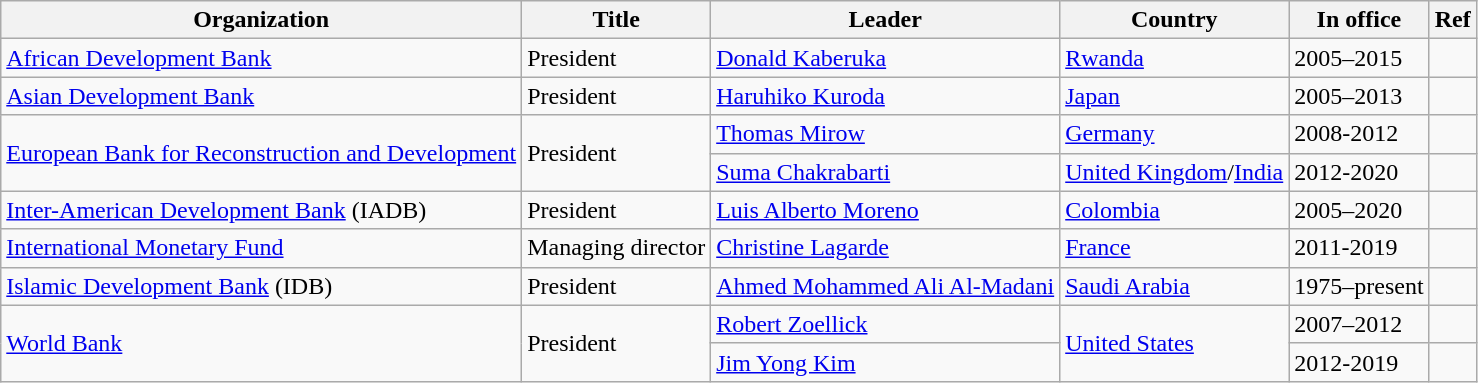<table class="wikitable unsortable">
<tr>
<th>Organization</th>
<th>Title</th>
<th>Leader</th>
<th>Country</th>
<th>In office</th>
<th>Ref</th>
</tr>
<tr>
<td><a href='#'>African Development Bank</a></td>
<td>President</td>
<td><a href='#'>Donald Kaberuka</a></td>
<td><a href='#'>Rwanda</a></td>
<td>2005–2015</td>
<td></td>
</tr>
<tr>
<td><a href='#'>Asian Development Bank</a></td>
<td>President</td>
<td><a href='#'>Haruhiko Kuroda</a></td>
<td><a href='#'>Japan</a></td>
<td>2005–2013</td>
<td></td>
</tr>
<tr>
<td rowspan="2"><a href='#'>European Bank for Reconstruction and Development</a></td>
<td rowspan="2">President</td>
<td><a href='#'>Thomas Mirow</a></td>
<td><a href='#'>Germany</a></td>
<td>2008-2012</td>
<td></td>
</tr>
<tr>
<td><a href='#'>Suma Chakrabarti</a></td>
<td><a href='#'>United Kingdom</a>/<a href='#'>India</a></td>
<td>2012-2020</td>
<td></td>
</tr>
<tr>
<td><a href='#'>Inter-American Development Bank</a> (IADB)</td>
<td>President</td>
<td><a href='#'>Luis Alberto Moreno</a></td>
<td><a href='#'>Colombia</a></td>
<td>2005–2020</td>
<td></td>
</tr>
<tr>
<td><a href='#'>International Monetary Fund</a></td>
<td>Managing director</td>
<td><a href='#'>Christine Lagarde</a></td>
<td><a href='#'>France</a></td>
<td>2011-2019</td>
<td></td>
</tr>
<tr>
<td><a href='#'>Islamic Development Bank</a> (IDB)</td>
<td>President</td>
<td><a href='#'>Ahmed Mohammed Ali Al-Madani</a></td>
<td><a href='#'>Saudi Arabia</a></td>
<td>1975–present </td>
<td></td>
</tr>
<tr>
<td rowspan="2"><a href='#'>World Bank</a></td>
<td rowspan="2">President</td>
<td><a href='#'>Robert Zoellick</a></td>
<td rowspan="2"><a href='#'>United States</a></td>
<td>2007–2012</td>
<td></td>
</tr>
<tr>
<td><a href='#'>Jim Yong Kim</a></td>
<td>2012-2019</td>
<td></td>
</tr>
</table>
